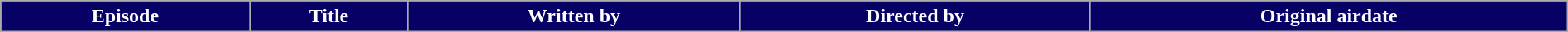<table class="wikitable plainrowheaders" style="width:100%;">
<tr style="color:#fff;">
<th style="background:#070065;">Episode</th>
<th style="background:#070065;">Title</th>
<th style="background:#070065;">Written by</th>
<th style="background:#070065;">Directed by</th>
<th style="background:#070065;">Original airdate<br>











</th>
</tr>
</table>
